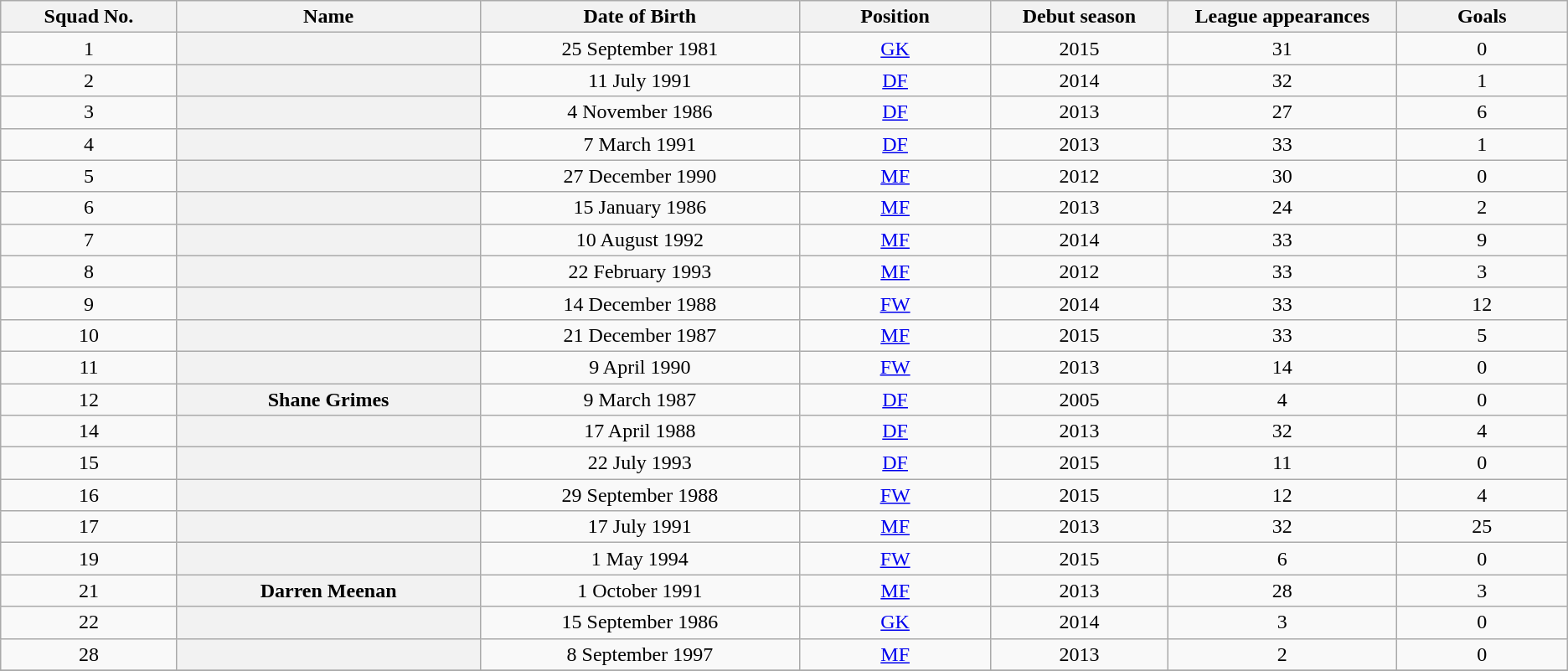<table class="sortable wikitable plainrowheaders"  style="text-align: center;">
<tr>
<th scope="col" style="width:1%;">Squad No.</th>
<th scope="col" style="width:2%;">Name</th>
<th scope="col" style="width:2%;">Date of Birth</th>
<th scope="col" style="width:1%;">Position</th>
<th scope="col" style="width:1%;">Debut season</th>
<th scope="col" style="width:1%;">League appearances</th>
<th scope="col" style="width:1%;">Goals</th>
</tr>
<tr>
<td>1</td>
<th scope="row"> </th>
<td>25 September 1981</td>
<td><a href='#'>GK</a></td>
<td>2015</td>
<td>31</td>
<td>0</td>
</tr>
<tr>
<td>2</td>
<th scope="row"> </th>
<td>11 July 1991</td>
<td><a href='#'>DF</a></td>
<td>2014</td>
<td>32</td>
<td>1</td>
</tr>
<tr>
<td>3</td>
<th scope="row"> </th>
<td>4 November 1986</td>
<td><a href='#'>DF</a></td>
<td>2013</td>
<td>27</td>
<td>6</td>
</tr>
<tr>
<td>4</td>
<th scope="row"> </th>
<td>7 March 1991</td>
<td><a href='#'>DF</a></td>
<td>2013</td>
<td>33</td>
<td>1</td>
</tr>
<tr>
<td>5</td>
<th scope="row"> </th>
<td>27 December 1990</td>
<td><a href='#'>MF</a></td>
<td>2012</td>
<td>30</td>
<td>0</td>
</tr>
<tr>
<td>6</td>
<th scope="row"> </th>
<td>15 January 1986</td>
<td><a href='#'>MF</a></td>
<td>2013</td>
<td>24</td>
<td>2</td>
</tr>
<tr>
<td>7</td>
<th scope="row"> </th>
<td>10 August 1992</td>
<td><a href='#'>MF</a></td>
<td>2014</td>
<td>33</td>
<td>9</td>
</tr>
<tr>
<td>8</td>
<th scope="row"> </th>
<td>22 February 1993</td>
<td><a href='#'>MF</a></td>
<td>2012</td>
<td>33</td>
<td>3</td>
</tr>
<tr>
<td>9</td>
<th scope="row"> </th>
<td>14 December 1988</td>
<td><a href='#'>FW</a></td>
<td>2014</td>
<td>33</td>
<td>12</td>
</tr>
<tr>
<td>10</td>
<th scope="row"> </th>
<td>21 December 1987</td>
<td><a href='#'>MF</a></td>
<td>2015</td>
<td>33</td>
<td>5</td>
</tr>
<tr>
<td>11</td>
<th scope="row"> </th>
<td>9 April 1990</td>
<td><a href='#'>FW</a></td>
<td>2013</td>
<td>14</td>
<td>0</td>
</tr>
<tr>
<td>12</td>
<th scope="row"> Shane Grimes</th>
<td>9 March 1987</td>
<td><a href='#'>DF</a></td>
<td>2005</td>
<td>4</td>
<td>0</td>
</tr>
<tr>
<td>14</td>
<th scope="row"> </th>
<td>17 April 1988</td>
<td><a href='#'>DF</a></td>
<td>2013</td>
<td>32</td>
<td>4</td>
</tr>
<tr>
<td>15</td>
<th scope="row"> </th>
<td>22 July 1993</td>
<td><a href='#'>DF</a></td>
<td>2015</td>
<td>11</td>
<td>0</td>
</tr>
<tr>
<td>16</td>
<th scope="row"> </th>
<td>29 September 1988</td>
<td><a href='#'>FW</a></td>
<td>2015</td>
<td>12</td>
<td>4</td>
</tr>
<tr>
<td>17</td>
<th scope="row"> </th>
<td>17 July 1991</td>
<td><a href='#'>MF</a></td>
<td>2013</td>
<td>32</td>
<td>25</td>
</tr>
<tr>
<td>19</td>
<th scope="row"> </th>
<td>1 May 1994</td>
<td><a href='#'>FW</a></td>
<td>2015</td>
<td>6</td>
<td>0</td>
</tr>
<tr>
<td>21</td>
<th scope="row"> Darren Meenan</th>
<td>1 October 1991</td>
<td><a href='#'>MF</a></td>
<td>2013</td>
<td>28</td>
<td>3</td>
</tr>
<tr>
<td>22</td>
<th scope="row"> </th>
<td>15 September 1986</td>
<td><a href='#'>GK</a></td>
<td>2014</td>
<td>3</td>
<td>0</td>
</tr>
<tr>
<td>28</td>
<th scope="row"> </th>
<td>8 September 1997</td>
<td><a href='#'>MF</a></td>
<td>2013</td>
<td>2</td>
<td>0</td>
</tr>
<tr>
</tr>
</table>
